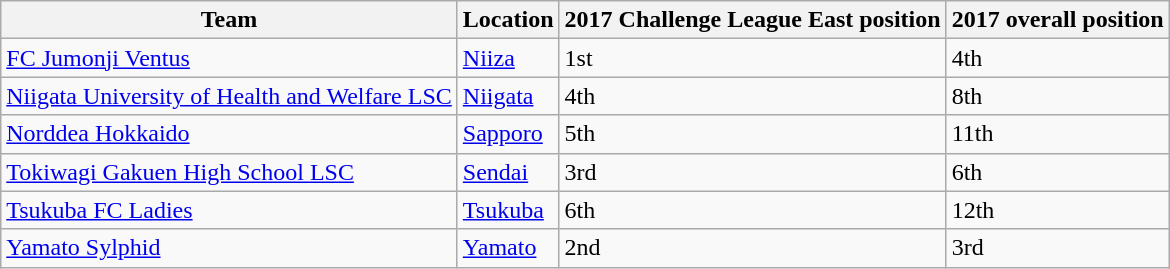<table class="wikitable sortable">
<tr>
<th>Team</th>
<th>Location</th>
<th data-sort-type="number">2017 Challenge League East position</th>
<th data-sort-type="number">2017 overall position</th>
</tr>
<tr>
<td><a href='#'>FC Jumonji Ventus</a></td>
<td><a href='#'>Niiza</a></td>
<td>1st</td>
<td>4th</td>
</tr>
<tr>
<td><a href='#'>Niigata University of Health and Welfare LSC</a></td>
<td><a href='#'>Niigata</a></td>
<td>4th</td>
<td>8th</td>
</tr>
<tr>
<td><a href='#'>Norddea Hokkaido</a></td>
<td><a href='#'>Sapporo</a></td>
<td>5th</td>
<td>11th</td>
</tr>
<tr>
<td><a href='#'>Tokiwagi Gakuen High School LSC</a></td>
<td><a href='#'>Sendai</a></td>
<td>3rd</td>
<td>6th</td>
</tr>
<tr>
<td><a href='#'>Tsukuba FC Ladies</a></td>
<td><a href='#'>Tsukuba</a></td>
<td>6th</td>
<td>12th</td>
</tr>
<tr>
<td><a href='#'>Yamato Sylphid</a></td>
<td><a href='#'>Yamato</a></td>
<td>2nd</td>
<td>3rd</td>
</tr>
</table>
